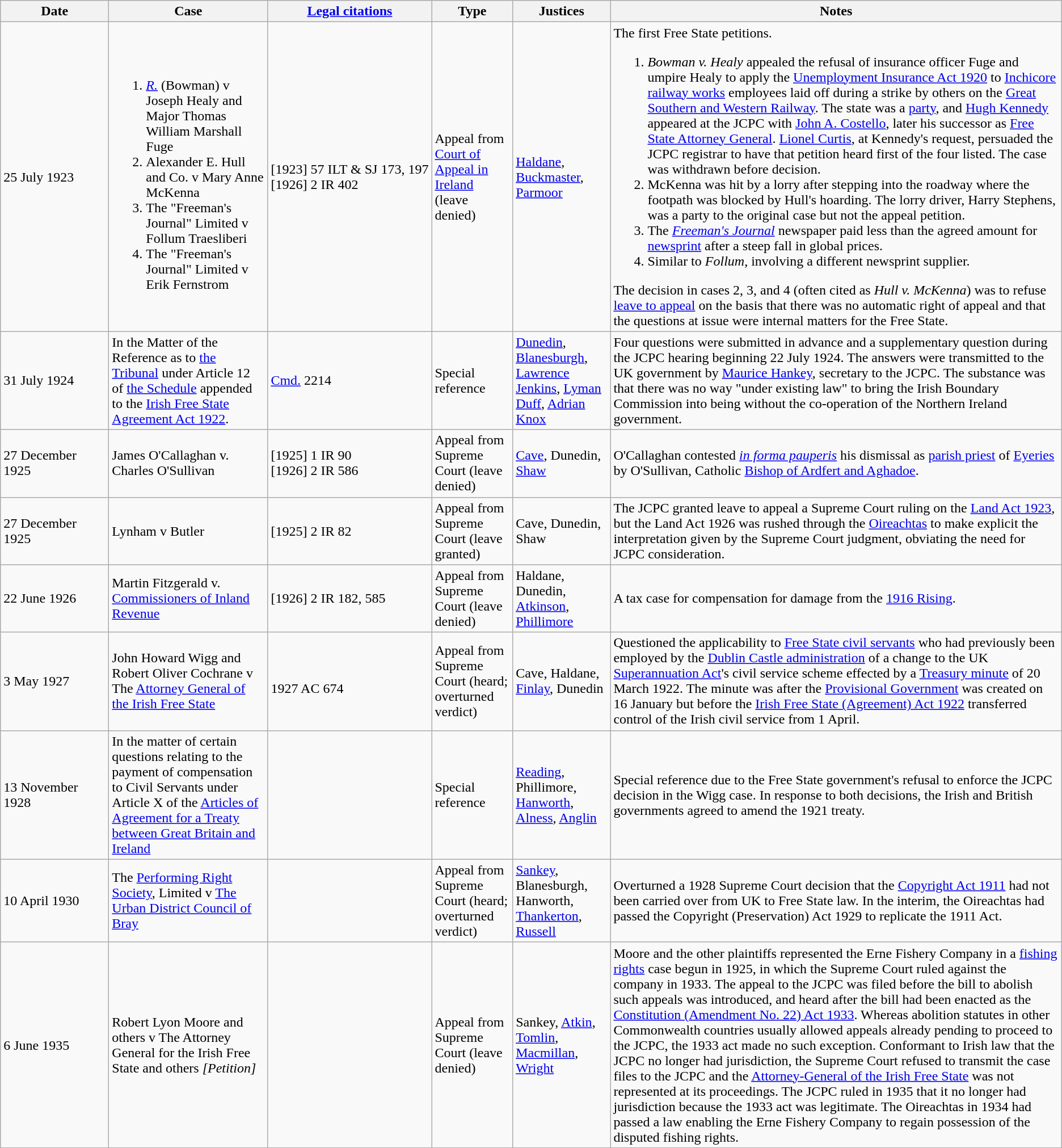<table class="wikitable">
<tr>
<th>Date</th>
<th>Case</th>
<th><a href='#'>Legal citations</a></th>
<th>Type</th>
<th>Justices</th>
<th>Notes</th>
</tr>
<tr>
<td>25 July 1923</td>
<td><br><ol><li><em><a href='#'>R.</a></em> (Bowman) v Joseph Healy and Major Thomas William Marshall Fuge</li><li>Alexander E. Hull and Co. v Mary Anne McKenna</li><li>The "Freeman's Journal" Limited v Follum Traesliberi</li><li>The "Freeman's Journal" Limited v Erik Fernstrom</li></ol></td>
<td>[1923] 57 ILT & SJ 173, 197<br>[1926] 2 IR 402</td>
<td>Appeal from <a href='#'>Court of Appeal in Ireland</a> (leave denied)</td>
<td><a href='#'>Haldane</a>, <a href='#'>Buckmaster</a>, <a href='#'>Parmoor</a></td>
<td>The first Free State petitions.<br><ol><li><em>Bowman v. Healy</em> appealed the refusal of insurance officer Fuge and umpire Healy to apply the <a href='#'>Unemployment Insurance Act 1920</a> to <a href='#'>Inchicore railway works</a> employees laid off during a strike by others on the <a href='#'>Great Southern and Western Railway</a>. The state was a <a href='#'>party</a>, and <a href='#'>Hugh Kennedy</a> appeared at the JCPC with <a href='#'>John A. Costello</a>, later his successor as <a href='#'>Free State Attorney General</a>. <a href='#'>Lionel Curtis</a>, at Kennedy's request, persuaded the JCPC registrar to have that petition heard first of the four listed. The case was withdrawn before decision.</li><li>McKenna was hit by a lorry after stepping into the roadway where the footpath was blocked by Hull's hoarding. The lorry driver, Harry Stephens, was a party to the original case but not the appeal petition.</li><li>The <em><a href='#'>Freeman's Journal</a></em> newspaper paid less than the agreed amount for <a href='#'>newsprint</a> after a steep fall in global prices.</li><li>Similar to <em>Follum</em>, involving a different newsprint supplier.</li></ol>The decision in cases 2, 3, and 4 (often cited as <em>Hull v. McKenna</em>) was to refuse <a href='#'>leave to appeal</a> on the basis that there was no automatic right of appeal and that the questions at issue were internal matters for the Free State.</td>
</tr>
<tr>
<td>31 July 1924</td>
<td>In the Matter of the Reference as to <a href='#'>the Tribunal</a> under Article 12 of <a href='#'>the Schedule</a> appended to the <a href='#'>Irish Free State Agreement Act 1922</a>.</td>
<td><a href='#'>Cmd.</a> 2214</td>
<td>Special reference</td>
<td><a href='#'>Dunedin</a>, <a href='#'>Blanesburgh</a>, <a href='#'>Lawrence Jenkins</a>, <a href='#'>Lyman Duff</a>, <a href='#'>Adrian Knox</a></td>
<td>Four questions were submitted in advance and a supplementary question during the JCPC hearing beginning 22 July 1924. The answers were transmitted to the UK government by <a href='#'>Maurice Hankey</a>, secretary to the JCPC. The substance was that there was no way "under existing law" to bring the Irish Boundary Commission into being without the co-operation of the Northern Ireland government.</td>
</tr>
<tr>
<td>27 December 1925</td>
<td>James O'Callaghan v. Charles O'Sullivan</td>
<td>[1925] 1 IR 90<br>[1926] 2 IR 586</td>
<td>Appeal from Supreme Court (leave denied)</td>
<td><a href='#'>Cave</a>, Dunedin, <a href='#'>Shaw</a></td>
<td>O'Callaghan contested <em><a href='#'>in forma pauperis</a></em> his dismissal as <a href='#'>parish priest</a> of <a href='#'>Eyeries</a> by O'Sullivan, Catholic <a href='#'>Bishop of Ardfert and Aghadoe</a>.</td>
</tr>
<tr>
<td>27 December 1925</td>
<td>Lynham v Butler</td>
<td>[1925] 2 IR 82</td>
<td>Appeal from Supreme Court (leave granted)</td>
<td>Cave, Dunedin, Shaw</td>
<td>The JCPC granted leave to appeal a Supreme Court ruling on the <a href='#'>Land Act 1923</a>, but the Land Act 1926 was rushed through the <a href='#'>Oireachtas</a> to make explicit the interpretation given by the Supreme Court judgment, obviating the need for JCPC consideration.</td>
</tr>
<tr>
<td>22 June 1926</td>
<td>Martin Fitzgerald v. <a href='#'>Commissioners of Inland Revenue</a></td>
<td>[1926] 2 IR 182, 585</td>
<td>Appeal from Supreme Court (leave denied)</td>
<td>Haldane, Dunedin, <a href='#'>Atkinson</a>, <a href='#'>Phillimore</a></td>
<td>A tax case for compensation for damage from the <a href='#'>1916 Rising</a>.</td>
</tr>
<tr>
<td width="120pt">3 May 1927</td>
<td>John Howard Wigg and Robert Oliver Cochrane v The <a href='#'>Attorney General of the Irish Free State</a></td>
<td><br>1927 AC 674</td>
<td>Appeal from Supreme Court (heard; overturned verdict)</td>
<td>Cave, Haldane, <a href='#'>Finlay</a>, Dunedin</td>
<td>Questioned the applicability to <a href='#'>Free State civil servants</a> who had previously been employed by the <a href='#'>Dublin Castle administration</a> of a change to the UK <a href='#'>Superannuation Act</a>'s civil service scheme effected by a <a href='#'>Treasury minute</a> of 20 March 1922. The minute was after the <a href='#'>Provisional Government</a> was created on 16 January but before the <a href='#'>Irish Free State (Agreement) Act 1922</a> transferred control of the Irish civil service from 1 April.</td>
</tr>
<tr>
<td>13 November 1928</td>
<td>In the matter of certain questions relating to the payment of compensation to Civil Servants under Article X of the <a href='#'>Articles of Agreement for a Treaty between Great Britain and Ireland</a></td>
<td></td>
<td>Special reference</td>
<td><a href='#'>Reading</a>, Phillimore, <a href='#'>Hanworth</a>, <a href='#'>Alness</a>, <a href='#'>Anglin</a></td>
<td>Special reference due to the Free State government's refusal to enforce the JCPC decision in the Wigg case. In response to both decisions, the Irish and British governments agreed to amend the 1921 treaty.</td>
</tr>
<tr>
<td>10 April 1930</td>
<td>The <a href='#'>Performing Right Society</a>, Limited v <a href='#'>The Urban District Council of Bray</a></td>
<td></td>
<td>Appeal from Supreme Court (heard; overturned verdict)</td>
<td><a href='#'>Sankey</a>, Blanesburgh, Hanworth, <a href='#'>Thankerton</a>, <a href='#'>Russell</a></td>
<td>Overturned a 1928 Supreme Court decision that the <a href='#'>Copyright Act 1911</a> had not been carried over from UK to Free State law. In the interim, the Oireachtas had passed the Copyright (Preservation) Act 1929 to replicate the 1911 Act.</td>
</tr>
<tr>
<td>6 June 1935</td>
<td>Robert Lyon Moore and others v The Attorney General for the Irish Free State and others <em>[Petition]</em></td>
<td><br></td>
<td>Appeal from Supreme Court (leave denied)</td>
<td>Sankey, <a href='#'>Atkin</a>, <a href='#'>Tomlin</a>, <a href='#'>Macmillan</a>, <a href='#'>Wright</a></td>
<td>Moore and the other plaintiffs represented the Erne Fishery Company in a <a href='#'>fishing rights</a> case begun in 1925, in which the Supreme Court ruled against the company in 1933. The appeal to the JCPC was filed before the bill to abolish such appeals was introduced, and heard after the bill had been enacted as the <a href='#'>Constitution (Amendment No. 22) Act 1933</a>. Whereas abolition statutes in other Commonwealth countries usually allowed appeals already pending to proceed to the JCPC, the 1933 act made no such exception. Conformant to Irish law that the JCPC no longer had jurisdiction, the Supreme Court refused to transmit the case files to the JCPC and the <a href='#'>Attorney-General of the Irish Free State</a> was not represented at its proceedings. The JCPC ruled in 1935 that it no longer had jurisdiction because the 1933 act was legitimate. The Oireachtas in 1934 had passed a law enabling the Erne Fishery Company to regain possession of the disputed fishing rights.</td>
</tr>
</table>
